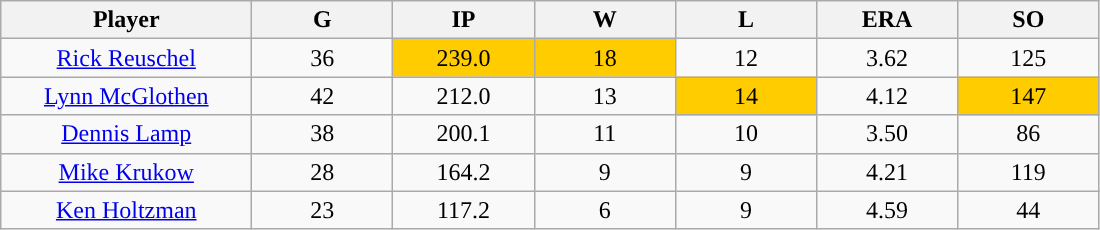<table class="wikitable sortable">
<tr>
<th bgcolor="#DDDDFF" width="16%">Player</th>
<th bgcolor="#DDDDFF" width="9%">G</th>
<th bgcolor="#DDDDFF" width="9%">IP</th>
<th bgcolor="#DDDDFF" width="9%">W</th>
<th bgcolor="#DDDDFF" width="9%">L</th>
<th bgcolor="#DDDDFF" width="9%">ERA</th>
<th bgcolor="#DDDDFF" width="9%">SO</th>
</tr>
<tr align="center">
<td><a href='#'>Rick Reuschel</a></td>
<td>36</td>
<td style="background:#fc0;">239.0</td>
<td style="background:#fc0;">18</td>
<td>12</td>
<td>3.62</td>
<td>125</td>
</tr>
<tr align=center>
<td><a href='#'>Lynn McGlothen</a></td>
<td>42</td>
<td>212.0</td>
<td>13</td>
<td style="background:#fc0;">14</td>
<td>4.12</td>
<td style="background:#fc0;">147</td>
</tr>
<tr align=center>
<td><a href='#'>Dennis Lamp</a></td>
<td>38</td>
<td>200.1</td>
<td>11</td>
<td>10</td>
<td>3.50</td>
<td>86</td>
</tr>
<tr align=center>
<td><a href='#'>Mike Krukow</a></td>
<td>28</td>
<td>164.2</td>
<td>9</td>
<td>9</td>
<td>4.21</td>
<td>119</td>
</tr>
<tr align=center>
<td><a href='#'>Ken Holtzman</a></td>
<td>23</td>
<td>117.2</td>
<td>6</td>
<td>9</td>
<td>4.59</td>
<td>44</td>
</tr>
</table>
